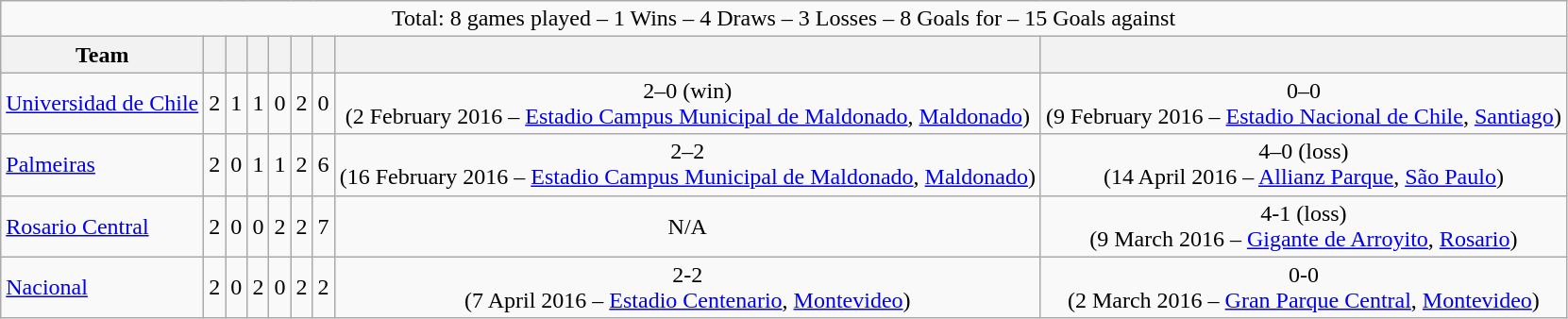<table class="wikitable" style="text-align: center;">
<tr>
<td colspan=9>Total: 8 games played – 1 Wins – 4 Draws – 3 Losses – 8 Goals for – 15 Goals against</td>
</tr>
<tr>
<th>Team</th>
<th></th>
<th></th>
<th></th>
<th></th>
<th></th>
<th></th>
<th></th>
<th></th>
</tr>
<tr>
<td align="left"> <a href='#'>Universidad de Chile</a></td>
<td>2</td>
<td>1</td>
<td>1</td>
<td>0</td>
<td>2</td>
<td>0</td>
<td>2–0 (win) <br>(2 February 2016 – <a href='#'>Estadio Campus Municipal de Maldonado</a>, <a href='#'>Maldonado</a>)</td>
<td>0–0 <br>(9 February 2016 – <a href='#'>Estadio Nacional de Chile</a>, <a href='#'>Santiago</a>)</td>
</tr>
<tr>
<td align="left"> <a href='#'>Palmeiras</a></td>
<td>2</td>
<td>0</td>
<td>1</td>
<td>1</td>
<td>2</td>
<td>6</td>
<td>2–2 <br>(16 February 2016 – <a href='#'>Estadio Campus Municipal de Maldonado</a>, <a href='#'>Maldonado</a>)</td>
<td>4–0 (loss) <br>(14 April 2016 – <a href='#'>Allianz Parque</a>, <a href='#'>São Paulo</a>)</td>
</tr>
<tr>
<td align="left"> <a href='#'>Rosario Central</a></td>
<td>2</td>
<td>0</td>
<td>0</td>
<td>2</td>
<td>2</td>
<td>7</td>
<td>N/A</td>
<td>4-1 (loss) <br> (9 March 2016 – <a href='#'>Gigante de Arroyito</a>, <a href='#'>Rosario</a>)</td>
</tr>
<tr>
<td align="left"> <a href='#'>Nacional</a></td>
<td>2</td>
<td>0</td>
<td>2</td>
<td>0</td>
<td>2</td>
<td>2</td>
<td>2-2<br>(7 April 2016 – <a href='#'>Estadio Centenario</a>, <a href='#'>Montevideo</a>)</td>
<td>0-0<br>(2 March 2016 – <a href='#'>Gran Parque Central</a>, <a href='#'>Montevideo</a>)</td>
</tr>
</table>
